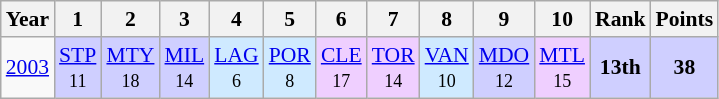<table class="wikitable" style="text-align:center; font-size:90%">
<tr>
<th>Year</th>
<th>1</th>
<th>2</th>
<th>3</th>
<th>4</th>
<th>5</th>
<th>6</th>
<th>7</th>
<th>8</th>
<th>9</th>
<th>10</th>
<th>Rank</th>
<th>Points</th>
</tr>
<tr>
<td><a href='#'>2003</a></td>
<td style="background:#CFCFFF;"><a href='#'>STP</a><br><small>11</small></td>
<td style="background:#CFCFFF;"><a href='#'>MTY</a><br><small>18</small></td>
<td style="background:#CFCFFF;"><a href='#'>MIL</a><br><small>14</small></td>
<td style="background:#CFEAFF;"><a href='#'>LAG</a><br><small>6</small></td>
<td style="background:#CFEAFF;"><a href='#'>POR</a><br><small>8</small></td>
<td style="background:#EFCFFF;"><a href='#'>CLE</a><br><small>17</small></td>
<td style="background:#EFCFFF;"><a href='#'>TOR</a><br><small>14</small></td>
<td style="background:#CFEAFF;"><a href='#'>VAN</a><br><small>10</small></td>
<td style="background:#CFCFFF;"><a href='#'>MDO</a><br><small>12</small></td>
<td style="background:#EFCFFF;"><a href='#'>MTL</a><br><small>15</small></td>
<td style="background:#CFCFFF;"><strong>13th</strong></td>
<td style="background:#CFCFFF;"><strong>38</strong></td>
</tr>
</table>
